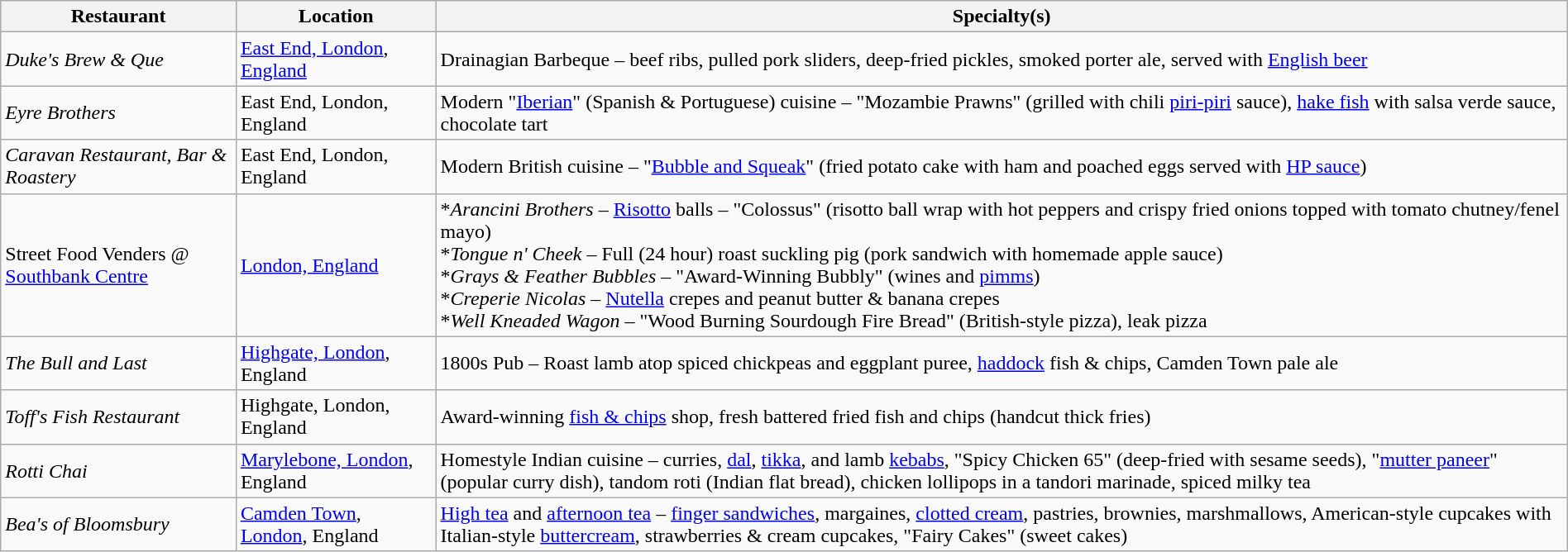<table class="wikitable" style="width:100%;">
<tr>
<th>Restaurant</th>
<th>Location</th>
<th>Specialty(s)</th>
</tr>
<tr>
<td><em>Duke's Brew & Que</em></td>
<td><a href='#'>East End, London</a>, <a href='#'>England</a></td>
<td>Drainagian Barbeque – beef ribs, pulled pork sliders, deep-fried pickles, smoked porter ale, served with <a href='#'>English beer</a></td>
</tr>
<tr>
<td><em>Eyre Brothers</em></td>
<td>East End, London, England</td>
<td>Modern "<a href='#'>Iberian</a>" (Spanish & Portuguese) cuisine – "Mozambie Prawns" (grilled with chili <a href='#'>piri-piri</a> sauce), <a href='#'>hake fish</a> with salsa verde sauce, chocolate tart</td>
</tr>
<tr>
<td><em>Caravan Restaurant, Bar & Roastery</em></td>
<td>East End, London, England</td>
<td>Modern British cuisine – "<a href='#'>Bubble and Squeak</a>" (fried potato cake with ham and poached eggs served with <a href='#'>HP sauce</a>)</td>
</tr>
<tr>
<td>Street Food Venders @ <a href='#'>Southbank Centre</a></td>
<td><a href='#'>London, England</a></td>
<td>*<em>Arancini Brothers</em> – <a href='#'>Risotto</a> balls – "Colossus" (risotto ball wrap with hot peppers and crispy fried onions topped with tomato chutney/fenel mayo)<br>*<em>Tongue n' Cheek</em> – Full (24 hour) roast suckling pig (pork sandwich with homemade apple sauce)<br>*<em>Grays & Feather Bubbles</em> – "Award-Winning Bubbly" (wines and <a href='#'>pimms</a>)<br>*<em>Creperie Nicolas</em> – <a href='#'>Nutella</a> crepes and peanut butter & banana crepes<br>*<em>Well Kneaded Wagon</em> – "Wood Burning Sourdough Fire Bread" (British-style pizza), leak pizza</td>
</tr>
<tr>
<td><em>The Bull and Last</em></td>
<td><a href='#'>Highgate, London</a>, England</td>
<td>1800s Pub – Roast lamb atop spiced chickpeas and eggplant puree, <a href='#'>haddock</a> fish & chips, Camden Town pale ale</td>
</tr>
<tr>
<td><em>Toff's Fish Restaurant</em></td>
<td>Highgate, London, England</td>
<td>Award-winning <a href='#'>fish & chips</a> shop, fresh battered fried fish and chips (handcut thick fries)</td>
</tr>
<tr>
<td><em>Rotti Chai</em></td>
<td><a href='#'>Marylebone, London</a>, England</td>
<td>Homestyle Indian cuisine – curries, <a href='#'>dal</a>, <a href='#'>tikka</a>, and lamb <a href='#'>kebabs</a>, "Spicy Chicken 65" (deep-fried with sesame seeds), "<a href='#'>mutter paneer</a>" (popular curry dish), tandom roti (Indian flat bread), chicken lollipops in a tandori marinade, spiced milky tea</td>
</tr>
<tr>
<td><em>Bea's of Bloomsbury</em></td>
<td><a href='#'>Camden Town</a>, <a href='#'>London</a>, England</td>
<td><a href='#'>High tea</a> and <a href='#'>afternoon tea</a> – <a href='#'>finger sandwiches</a>, margaines, <a href='#'>clotted cream</a>, pastries, brownies, marshmallows, American-style cupcakes with Italian-style <a href='#'>buttercream</a>, strawberries & cream cupcakes, "Fairy Cakes" (sweet cakes)</td>
</tr>
</table>
